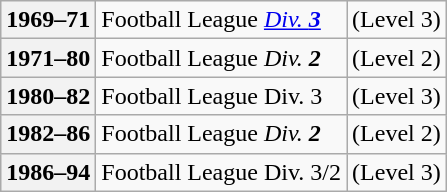<table class="wikitable" style="float:right; margin:0 0 0.5em 1em;">
<tr>
<th>1969–71</th>
<td>Football League <em><a href='#'>Div. <strong>3</strong></a></em></td>
<td>(Level 3)</td>
</tr>
<tr>
<th>1971–80</th>
<td>Football League <em>Div. <strong>2<strong><em></td>
<td>(Level 2)</td>
</tr>
<tr>
<th>1980–82</th>
<td>Football League </em>Div. </strong>3</em></strong></td>
<td>(Level 3)</td>
</tr>
<tr>
<th>1982–86</th>
<td>Football League <em>Div. <strong>2<strong><em></td>
<td>(Level 2)</td>
</tr>
<tr>
<th>1986–94</th>
<td>Football League </em>Div. </strong>3/2</em></strong></td>
<td>(Level 3)</td>
</tr>
</table>
